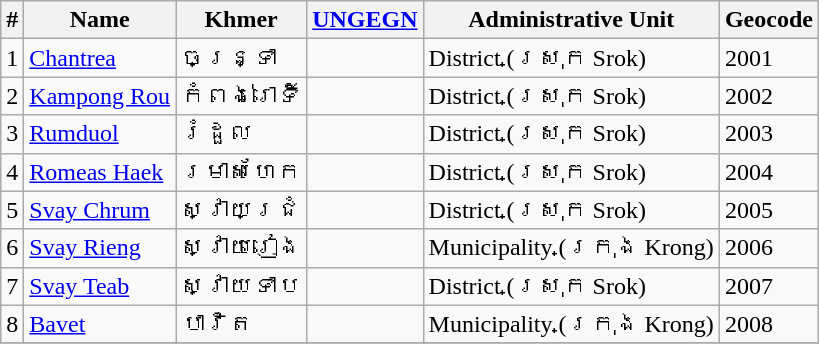<table class="wikitable sortable">
<tr>
<th>#</th>
<th>Name</th>
<th>Khmer</th>
<th><a href='#'>UNGEGN</a></th>
<th>Administrative Unit</th>
<th>Geocode</th>
</tr>
<tr>
<td>1</td>
<td><a href='#'>Chantrea</a></td>
<td>ចន្ទ្រា</td>
<td></td>
<td>District (ស្រុក Srok)</td>
<td>2001</td>
</tr>
<tr>
<td>2</td>
<td><a href='#'>Kampong Rou</a></td>
<td>កំពង់រោទិ៍</td>
<td></td>
<td>District (ស្រុក Srok)</td>
<td>2002</td>
</tr>
<tr>
<td>3</td>
<td><a href='#'>Rumduol</a></td>
<td>រំដួល</td>
<td></td>
<td>District (ស្រុក Srok)</td>
<td>2003</td>
</tr>
<tr>
<td>4</td>
<td><a href='#'>Romeas Haek</a></td>
<td>រមាសហែក</td>
<td></td>
<td>District (ស្រុក Srok)</td>
<td>2004</td>
</tr>
<tr>
<td>5</td>
<td><a href='#'>Svay Chrum</a></td>
<td>ស្វាយជ្រំ</td>
<td></td>
<td>District (ស្រុក Srok)</td>
<td>2005</td>
</tr>
<tr>
<td>6</td>
<td><a href='#'>Svay Rieng</a></td>
<td>ស្វាយរៀង</td>
<td></td>
<td>Municipality (ក្រុង Krong)</td>
<td>2006</td>
</tr>
<tr>
<td>7</td>
<td><a href='#'>Svay Teab</a></td>
<td>ស្វាយទាប</td>
<td></td>
<td>District (ស្រុក Srok)</td>
<td>2007</td>
</tr>
<tr>
<td>8</td>
<td><a href='#'>Bavet</a></td>
<td>បាវិត</td>
<td></td>
<td>Municipality (ក្រុង Krong)</td>
<td>2008</td>
</tr>
<tr>
</tr>
</table>
